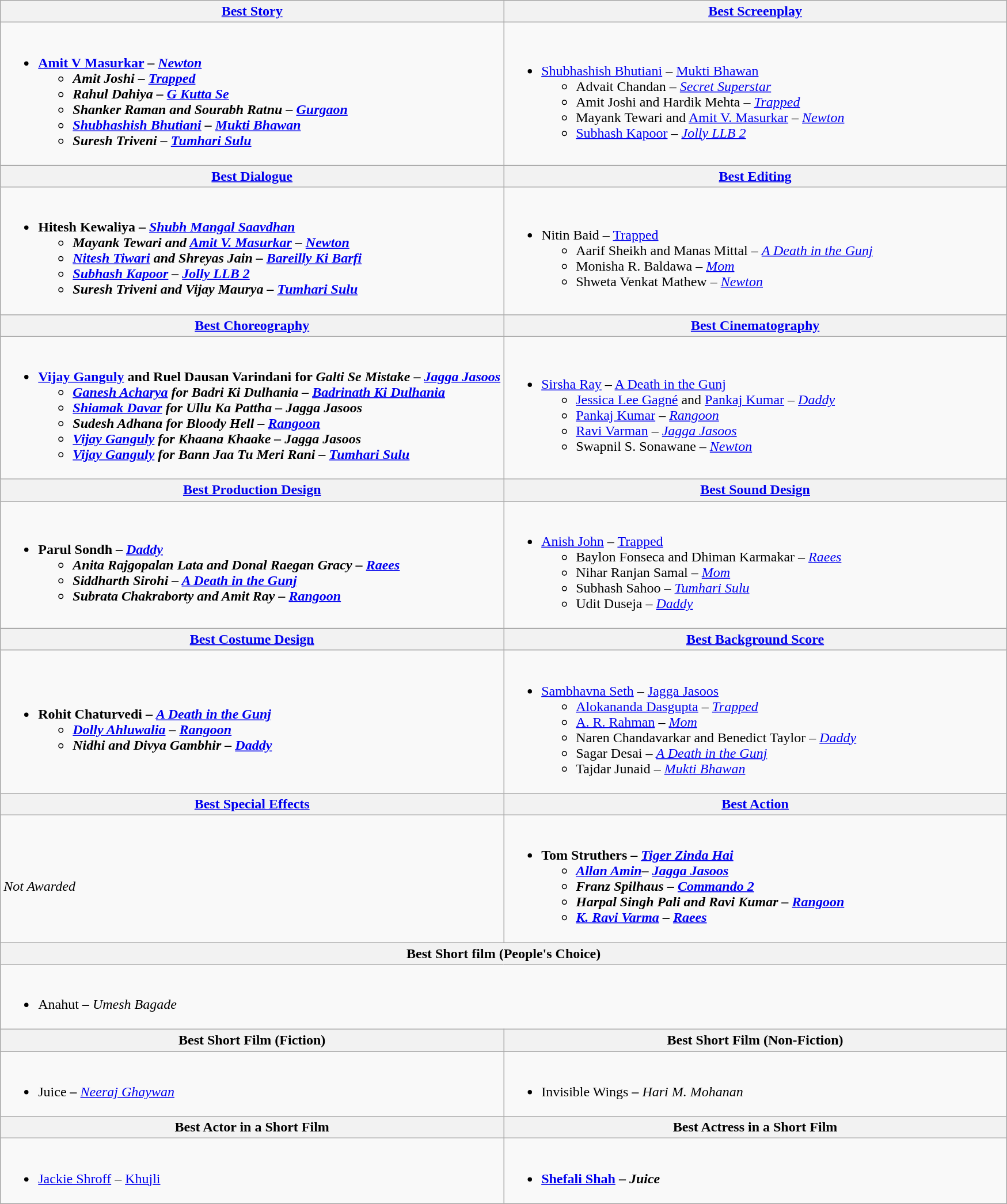<table class="wikitable">
<tr>
<th style="vertical-align:top; width:50%;"><a href='#'>Best Story</a></th>
<th style="vertical-align:top; width:50%;"><a href='#'>Best Screenplay</a></th>
</tr>
<tr>
<td><br><ul><li><strong><a href='#'>Amit V Masurkar</a> – <em><a href='#'>Newton</a><strong><em><ul><li>Amit Joshi – </em><a href='#'>Trapped</a><em></li><li>Rahul Dahiya – </em><a href='#'>G Kutta Se</a><em></li><li>Shanker Raman and Sourabh Ratnu – </em><a href='#'>Gurgaon</a><em></li><li><a href='#'>Shubhashish Bhutiani</a> – </em><a href='#'>Mukti Bhawan</a><em></li><li>Suresh Triveni – </em><a href='#'>Tumhari Sulu</a><em></li></ul></li></ul></td>
<td><br><ul><li></strong><a href='#'>Shubhashish Bhutiani</a> – </em><a href='#'>Mukti Bhawan</a></em></strong><ul><li>Advait Chandan – <em><a href='#'>Secret Superstar</a></em></li><li>Amit Joshi and Hardik Mehta – <em><a href='#'>Trapped</a></em></li><li>Mayank Tewari and <a href='#'>Amit V. Masurkar</a> – <em><a href='#'>Newton</a></em></li><li><a href='#'>Subhash Kapoor</a> – <em><a href='#'>Jolly LLB 2</a></em></li></ul></li></ul></td>
</tr>
<tr>
<th><a href='#'>Best Dialogue</a></th>
<th><a href='#'>Best Editing</a></th>
</tr>
<tr>
<td><br><ul><li><strong>Hitesh Kewaliya – <em><a href='#'>Shubh Mangal Saavdhan</a><strong><em><ul><li>Mayank Tewari and <a href='#'>Amit V. Masurkar</a> – </em><a href='#'>Newton</a><em></li><li><a href='#'>Nitesh Tiwari</a> and Shreyas Jain – </em><a href='#'>Bareilly Ki Barfi</a><em></li><li><a href='#'>Subhash Kapoor</a> – </em><a href='#'>Jolly LLB 2</a><em></li><li>Suresh Triveni and Vijay Maurya – </em><a href='#'>Tumhari Sulu</a><em></li></ul></li></ul></td>
<td><br><ul><li></strong>Nitin Baid – </em><a href='#'>Trapped</a></em></strong><ul><li>Aarif Sheikh and Manas Mittal – <em><a href='#'>A Death in the Gunj</a></em></li><li>Monisha R. Baldawa – <em><a href='#'>Mom</a></em></li><li>Shweta Venkat Mathew – <em><a href='#'>Newton</a></em></li></ul></li></ul></td>
</tr>
<tr>
<th><a href='#'>Best Choreography</a></th>
<th><a href='#'>Best Cinematography</a></th>
</tr>
<tr>
<td><br><ul><li><strong><a href='#'>Vijay Ganguly</a> and Ruel Dausan Varindani for <em>Galti Se Mistake</em> – <em><a href='#'>Jagga Jasoos</a><strong><em><ul><li><a href='#'>Ganesh Acharya</a> for </em>Badri Ki Dulhania<em> – </em><a href='#'>Badrinath Ki Dulhania</a><em></li><li><a href='#'>Shiamak Davar</a> for </em>Ullu Ka Pattha<em> – </em>Jagga Jasoos<em></li><li>Sudesh Adhana for </em>Bloody Hell<em> – </em><a href='#'>Rangoon</a><em></li><li><a href='#'>Vijay Ganguly</a> for </em>Khaana Khaake<em> – </em>Jagga Jasoos<em></li><li><a href='#'>Vijay Ganguly</a> for </em>Bann Jaa Tu Meri Rani<em> – </em><a href='#'>Tumhari Sulu</a><em></li></ul></li></ul></td>
<td><br><ul><li></strong><a href='#'>Sirsha Ray</a> – </em><a href='#'>A Death in the Gunj</a></em></strong><ul><li><a href='#'>Jessica Lee Gagné</a> and <a href='#'>Pankaj Kumar</a> – <em><a href='#'>Daddy</a></em></li><li><a href='#'>Pankaj Kumar</a> – <em><a href='#'>Rangoon</a></em></li><li><a href='#'>Ravi Varman</a> – <em><a href='#'>Jagga Jasoos</a></em></li><li>Swapnil S. Sonawane – <em><a href='#'>Newton</a></em></li></ul></li></ul></td>
</tr>
<tr>
<th><a href='#'>Best Production Design</a></th>
<th><a href='#'>Best Sound Design</a></th>
</tr>
<tr>
<td><br><ul><li><strong>Parul Sondh – <em><a href='#'>Daddy</a><strong><em><ul><li>Anita Rajgopalan Lata and Donal Raegan Gracy – </em><a href='#'>Raees</a><em></li><li>Siddharth Sirohi – </em><a href='#'>A Death in the Gunj</a><em></li><li>Subrata Chakraborty and Amit Ray – </em><a href='#'>Rangoon</a><em></li></ul></li></ul></td>
<td><br><ul><li></strong><a href='#'>Anish John</a> – </em><a href='#'>Trapped</a></em></strong><ul><li>Baylon Fonseca and Dhiman Karmakar – <em><a href='#'>Raees</a></em></li><li>Nihar Ranjan Samal – <em><a href='#'>Mom</a></em></li><li>Subhash Sahoo – <em><a href='#'>Tumhari Sulu</a></em></li><li>Udit Duseja – <em><a href='#'>Daddy</a></em></li></ul></li></ul></td>
</tr>
<tr>
<th><a href='#'>Best Costume Design</a></th>
<th><a href='#'>Best Background Score</a></th>
</tr>
<tr>
<td><br><ul><li><strong>Rohit Chaturvedi – <em><a href='#'>A Death in the Gunj</a><strong><em><ul><li><a href='#'>Dolly Ahluwalia</a> – </em><a href='#'>Rangoon</a><em></li><li>Nidhi and Divya Gambhir – </em><a href='#'>Daddy</a><em></li></ul></li></ul></td>
<td><br><ul><li></strong><a href='#'>Sambhavna Seth</a> – </em><a href='#'>Jagga Jasoos</a></em></strong><ul><li><a href='#'>Alokananda Dasgupta</a> – <em><a href='#'>Trapped</a></em></li><li><a href='#'>A. R. Rahman</a> – <em><a href='#'>Mom</a></em></li><li>Naren Chandavarkar and Benedict Taylor – <em><a href='#'>Daddy</a></em></li><li>Sagar Desai – <em><a href='#'>A Death in the Gunj</a></em></li><li>Tajdar Junaid – <em><a href='#'>Mukti Bhawan</a></em></li></ul></li></ul></td>
</tr>
<tr>
<th><a href='#'>Best Special Effects</a></th>
<th><a href='#'>Best Action</a></th>
</tr>
<tr>
<td><br><em>Not Awarded</em></td>
<td><br><ul><li><strong>Tom Struthers – <em><a href='#'>Tiger Zinda Hai</a><strong><em><ul><li><a href='#'>Allan Amin</a>– </em><a href='#'>Jagga Jasoos</a><em></li><li>Franz Spilhaus – </em><a href='#'>Commando 2</a><em></li><li>Harpal Singh Pali and Ravi Kumar – </em><a href='#'>Rangoon</a><em></li><li><a href='#'>K. Ravi Varma</a> – </em><a href='#'>Raees</a><em></li></ul></li></ul></td>
</tr>
<tr>
<th colspan=2>Best Short film (People's Choice)</th>
</tr>
<tr>
<td colspan=2><br><ul><li></em></strong>Anahut<strong><em> – </strong>Umesh Bagade<strong></li></ul></td>
</tr>
<tr>
<th>Best Short Film (Fiction)</th>
<th>Best Short Film (Non-Fiction)</th>
</tr>
<tr>
<td><br><ul><li></em></strong>Juice<strong><em> – </strong><a href='#'>Neeraj Ghaywan</a><strong></li></ul></td>
<td><br><ul><li></em></strong>Invisible Wings<strong><em> – </strong>Hari M. Mohanan<strong></li></ul></td>
</tr>
<tr>
<th>Best Actor in a Short Film</th>
<th>Best Actress in a Short Film</th>
</tr>
<tr>
<td><br><ul><li></strong><a href='#'>Jackie Shroff</a> – </em><a href='#'>Khujli</a></em></strong></li></ul></td>
<td><br><ul><li><strong><a href='#'>Shefali Shah</a> – <em>Juice<strong><em></li></ul></td>
</tr>
</table>
